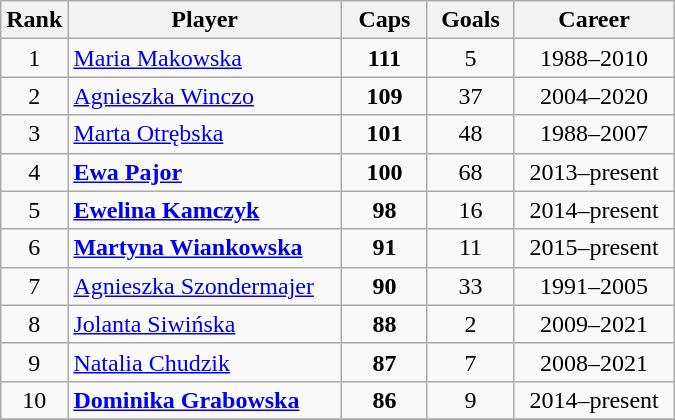<table class="wikitable sortable" style="text-align: center">
<tr>
<th width=30px>Rank</th>
<th width=175px>Player</th>
<th width=50px>Caps</th>
<th width=50px>Goals</th>
<th width=100px>Career</th>
</tr>
<tr>
<td>1</td>
<td align="left"><a href='#'>Maria Makowska</a></td>
<td><strong>111</strong></td>
<td>5</td>
<td>1988–2010</td>
</tr>
<tr>
<td>2</td>
<td align="left"><a href='#'>Agnieszka Winczo</a></td>
<td><strong>109</strong></td>
<td>37</td>
<td>2004–2020</td>
</tr>
<tr>
<td>3</td>
<td align="left"><a href='#'>Marta Otrębska</a></td>
<td><strong>101</strong></td>
<td>48</td>
<td>1988–2007</td>
</tr>
<tr>
<td>4</td>
<td align="left"><strong><a href='#'>Ewa Pajor</a></strong></td>
<td><strong>100</strong></td>
<td>68</td>
<td>2013–present</td>
</tr>
<tr>
<td>5</td>
<td align="left"><strong><a href='#'>Ewelina Kamczyk</a></strong></td>
<td><strong>98</strong></td>
<td>16</td>
<td>2014–present</td>
</tr>
<tr>
<td>6</td>
<td align="left"><strong><a href='#'>Martyna Wiankowska</a></strong></td>
<td><strong>91</strong></td>
<td>11</td>
<td>2015–present</td>
</tr>
<tr>
<td>7</td>
<td align="left"><a href='#'>Agnieszka Szondermajer</a></td>
<td><strong>90</strong></td>
<td>33</td>
<td>1991–2005</td>
</tr>
<tr>
<td>8</td>
<td align="left"><a href='#'>Jolanta Siwińska</a></td>
<td><strong>88</strong></td>
<td>2</td>
<td>2009–2021</td>
</tr>
<tr>
<td>9</td>
<td align="left"><a href='#'>Natalia Chudzik</a></td>
<td><strong>87</strong></td>
<td>7</td>
<td>2008–2021</td>
</tr>
<tr>
<td>10</td>
<td align="left"><strong><a href='#'>Dominika Grabowska</a></strong></td>
<td><strong>86</strong></td>
<td>9</td>
<td>2014–present</td>
</tr>
<tr>
</tr>
</table>
